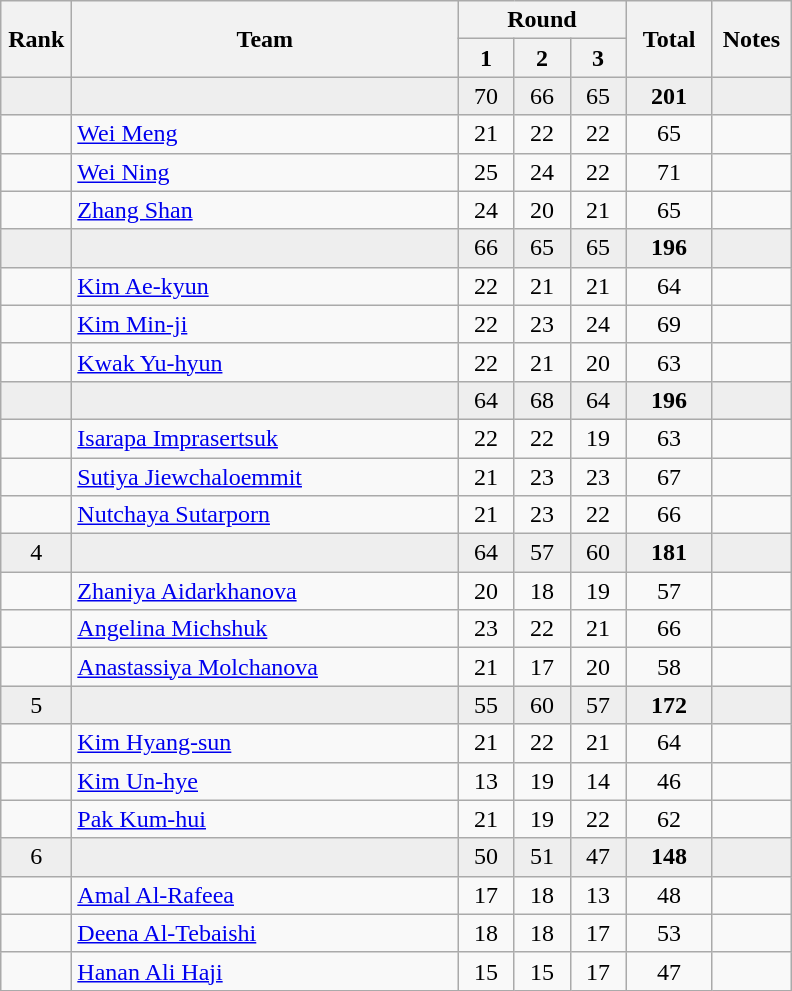<table class="wikitable" style="text-align:center">
<tr>
<th rowspan=2 width=40>Rank</th>
<th rowspan=2 width=250>Team</th>
<th colspan=3>Round</th>
<th rowspan=2 width=50>Total</th>
<th rowspan=2 width=45>Notes</th>
</tr>
<tr>
<th width=30>1</th>
<th width=30>2</th>
<th width=30>3</th>
</tr>
<tr bgcolor=eeeeee>
<td></td>
<td align=left></td>
<td>70</td>
<td>66</td>
<td>65</td>
<td><strong>201</strong></td>
<td></td>
</tr>
<tr>
<td></td>
<td align=left><a href='#'>Wei Meng</a></td>
<td>21</td>
<td>22</td>
<td>22</td>
<td>65</td>
<td></td>
</tr>
<tr>
<td></td>
<td align=left><a href='#'>Wei Ning</a></td>
<td>25</td>
<td>24</td>
<td>22</td>
<td>71</td>
<td></td>
</tr>
<tr>
<td></td>
<td align=left><a href='#'>Zhang Shan</a></td>
<td>24</td>
<td>20</td>
<td>21</td>
<td>65</td>
<td></td>
</tr>
<tr bgcolor=eeeeee>
<td></td>
<td align=left></td>
<td>66</td>
<td>65</td>
<td>65</td>
<td><strong>196</strong></td>
<td></td>
</tr>
<tr>
<td></td>
<td align=left><a href='#'>Kim Ae-kyun</a></td>
<td>22</td>
<td>21</td>
<td>21</td>
<td>64</td>
<td></td>
</tr>
<tr>
<td></td>
<td align=left><a href='#'>Kim Min-ji</a></td>
<td>22</td>
<td>23</td>
<td>24</td>
<td>69</td>
<td></td>
</tr>
<tr>
<td></td>
<td align=left><a href='#'>Kwak Yu-hyun</a></td>
<td>22</td>
<td>21</td>
<td>20</td>
<td>63</td>
<td></td>
</tr>
<tr bgcolor=eeeeee>
<td></td>
<td align=left></td>
<td>64</td>
<td>68</td>
<td>64</td>
<td><strong>196</strong></td>
<td></td>
</tr>
<tr>
<td></td>
<td align=left><a href='#'>Isarapa Imprasertsuk</a></td>
<td>22</td>
<td>22</td>
<td>19</td>
<td>63</td>
<td></td>
</tr>
<tr>
<td></td>
<td align=left><a href='#'>Sutiya Jiewchaloemmit</a></td>
<td>21</td>
<td>23</td>
<td>23</td>
<td>67</td>
<td></td>
</tr>
<tr>
<td></td>
<td align=left><a href='#'>Nutchaya Sutarporn</a></td>
<td>21</td>
<td>23</td>
<td>22</td>
<td>66</td>
<td></td>
</tr>
<tr bgcolor=eeeeee>
<td>4</td>
<td align=left></td>
<td>64</td>
<td>57</td>
<td>60</td>
<td><strong>181</strong></td>
<td></td>
</tr>
<tr>
<td></td>
<td align=left><a href='#'>Zhaniya Aidarkhanova</a></td>
<td>20</td>
<td>18</td>
<td>19</td>
<td>57</td>
<td></td>
</tr>
<tr>
<td></td>
<td align=left><a href='#'>Angelina Michshuk</a></td>
<td>23</td>
<td>22</td>
<td>21</td>
<td>66</td>
<td></td>
</tr>
<tr>
<td></td>
<td align=left><a href='#'>Anastassiya Molchanova</a></td>
<td>21</td>
<td>17</td>
<td>20</td>
<td>58</td>
<td></td>
</tr>
<tr bgcolor=eeeeee>
<td>5</td>
<td align=left></td>
<td>55</td>
<td>60</td>
<td>57</td>
<td><strong>172</strong></td>
<td></td>
</tr>
<tr>
<td></td>
<td align=left><a href='#'>Kim Hyang-sun</a></td>
<td>21</td>
<td>22</td>
<td>21</td>
<td>64</td>
<td></td>
</tr>
<tr>
<td></td>
<td align=left><a href='#'>Kim Un-hye</a></td>
<td>13</td>
<td>19</td>
<td>14</td>
<td>46</td>
<td></td>
</tr>
<tr>
<td></td>
<td align=left><a href='#'>Pak Kum-hui</a></td>
<td>21</td>
<td>19</td>
<td>22</td>
<td>62</td>
<td></td>
</tr>
<tr bgcolor=eeeeee>
<td>6</td>
<td align=left></td>
<td>50</td>
<td>51</td>
<td>47</td>
<td><strong>148</strong></td>
<td></td>
</tr>
<tr>
<td></td>
<td align=left><a href='#'>Amal Al-Rafeea</a></td>
<td>17</td>
<td>18</td>
<td>13</td>
<td>48</td>
<td></td>
</tr>
<tr>
<td></td>
<td align=left><a href='#'>Deena Al-Tebaishi</a></td>
<td>18</td>
<td>18</td>
<td>17</td>
<td>53</td>
<td></td>
</tr>
<tr>
<td></td>
<td align=left><a href='#'>Hanan Ali Haji</a></td>
<td>15</td>
<td>15</td>
<td>17</td>
<td>47</td>
<td></td>
</tr>
</table>
